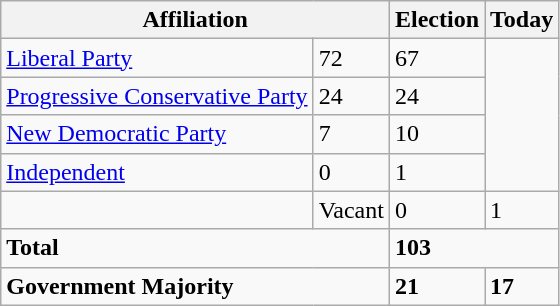<table class="wikitable">
<tr>
<th colspan="2">Affiliation</th>
<th>Election</th>
<th>Today</th>
</tr>
<tr>
<td><a href='#'>Liberal Party</a></td>
<td>72</td>
<td>67</td>
</tr>
<tr>
<td><a href='#'>Progressive Conservative Party</a></td>
<td>24</td>
<td>24</td>
</tr>
<tr>
<td><a href='#'>New Democratic Party</a></td>
<td>7</td>
<td>10</td>
</tr>
<tr>
<td><a href='#'>Independent</a></td>
<td>0</td>
<td>1</td>
</tr>
<tr>
<td bg color=black></td>
<td>Vacant</td>
<td>0</td>
<td>1</td>
</tr>
<tr>
<td colspan="2" rowspan="1"><strong>Total</strong><br></td>
<td colspan="2"><strong>103</strong></td>
</tr>
<tr>
<td colspan="2" rowspan="1"><strong>Government Majority</strong><br></td>
<td><strong>21</strong></td>
<td><strong>17</strong></td>
</tr>
</table>
